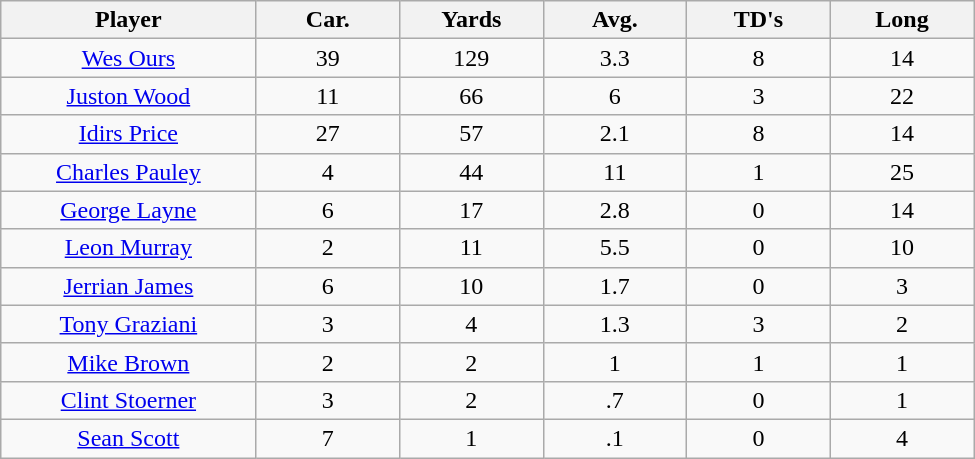<table class="wikitable sortable">
<tr>
<th bgcolor="#DDDDFF" width="16%">Player</th>
<th bgcolor="#DDDDFF" width="9%">Car.</th>
<th bgcolor="#DDDDFF" width="9%">Yards</th>
<th bgcolor="#DDDDFF" width="9%">Avg.</th>
<th bgcolor="#DDDDFF" width="9%">TD's</th>
<th bgcolor="#DDDDFF" width="9%">Long</th>
</tr>
<tr align="center">
<td><a href='#'>Wes Ours</a></td>
<td>39</td>
<td>129</td>
<td>3.3</td>
<td>8</td>
<td>14</td>
</tr>
<tr align="center">
<td><a href='#'>Juston Wood</a></td>
<td>11</td>
<td>66</td>
<td>6</td>
<td>3</td>
<td>22</td>
</tr>
<tr align="center">
<td><a href='#'>Idirs Price</a></td>
<td>27</td>
<td>57</td>
<td>2.1</td>
<td>8</td>
<td>14</td>
</tr>
<tr align="center">
<td><a href='#'>Charles Pauley</a></td>
<td>4</td>
<td>44</td>
<td>11</td>
<td>1</td>
<td>25</td>
</tr>
<tr align="center">
<td><a href='#'>George Layne</a></td>
<td>6</td>
<td>17</td>
<td>2.8</td>
<td>0</td>
<td>14</td>
</tr>
<tr align="center">
<td><a href='#'>Leon Murray</a></td>
<td>2</td>
<td>11</td>
<td>5.5</td>
<td>0</td>
<td>10</td>
</tr>
<tr align="center">
<td><a href='#'>Jerrian James</a></td>
<td>6</td>
<td>10</td>
<td>1.7</td>
<td>0</td>
<td>3</td>
</tr>
<tr align="center">
<td><a href='#'>Tony Graziani</a></td>
<td>3</td>
<td>4</td>
<td>1.3</td>
<td>3</td>
<td>2</td>
</tr>
<tr align="center">
<td><a href='#'>Mike Brown</a></td>
<td>2</td>
<td>2</td>
<td>1</td>
<td>1</td>
<td>1</td>
</tr>
<tr align="center">
<td><a href='#'>Clint Stoerner</a></td>
<td>3</td>
<td>2</td>
<td>.7</td>
<td>0</td>
<td>1</td>
</tr>
<tr align="center">
<td><a href='#'>Sean Scott</a></td>
<td>7</td>
<td>1</td>
<td>.1</td>
<td>0</td>
<td>4</td>
</tr>
</table>
